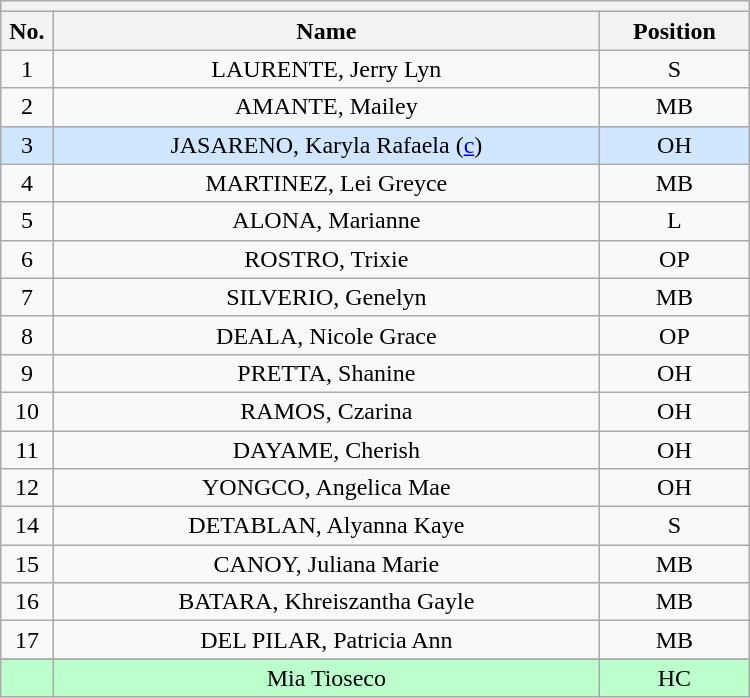<table class="wikitable mw-collapsible mw-collapsed" style="text-align:center; width:500px; border:none">
<tr>
<th style="text-align:left" colspan="3"></th>
</tr>
<tr>
<th style="width:7%">No.</th>
<th>Name</th>
<th style="width:20%">Position</th>
</tr>
<tr>
<td>1</td>
<td>LAURENTE, Jerry Lyn</td>
<td>S</td>
</tr>
<tr>
<td>2</td>
<td>AMANTE, Mailey</td>
<td>MB</td>
</tr>
<tr bgcolor=#D0E6FF>
<td>3</td>
<td>JASARENO, Karyla Rafaela  (<a href='#'>c</a>)</td>
<td>OH</td>
</tr>
<tr>
<td>4</td>
<td>MARTINEZ, Lei Greyce</td>
<td>MB</td>
</tr>
<tr>
<td>5</td>
<td>ALONA, Marianne</td>
<td>L</td>
</tr>
<tr>
<td>6</td>
<td>ROSTRO, Trixie</td>
<td>OP</td>
</tr>
<tr>
<td>7</td>
<td>SILVERIO, Genelyn</td>
<td>MB</td>
</tr>
<tr>
<td>8</td>
<td>DEALA, Nicole Grace</td>
<td>OP</td>
</tr>
<tr>
<td>9</td>
<td>PRETTA, Shanine</td>
<td>OH</td>
</tr>
<tr>
<td>10</td>
<td>RAMOS, Czarina</td>
<td>OH</td>
</tr>
<tr>
<td>11</td>
<td>DAYAME, Cherish</td>
<td>OH</td>
</tr>
<tr>
<td>12</td>
<td>YONGCO, Angelica Mae</td>
<td>OH</td>
</tr>
<tr>
<td>14</td>
<td>DETABLAN, Alyanna Kaye</td>
<td>S</td>
</tr>
<tr>
<td>15</td>
<td>CANOY, Juliana Marie</td>
<td>MB</td>
</tr>
<tr>
<td>16</td>
<td>BATARA, Khreiszantha Gayle</td>
<td>MB</td>
</tr>
<tr>
<td>17</td>
<td>DEL PILAR, Patricia Ann</td>
<td>MB</td>
</tr>
<tr>
</tr>
<tr bgcolor=#BBFFCC>
<td></td>
<td>Mia Tioseco</td>
<td>HC</td>
</tr>
</table>
